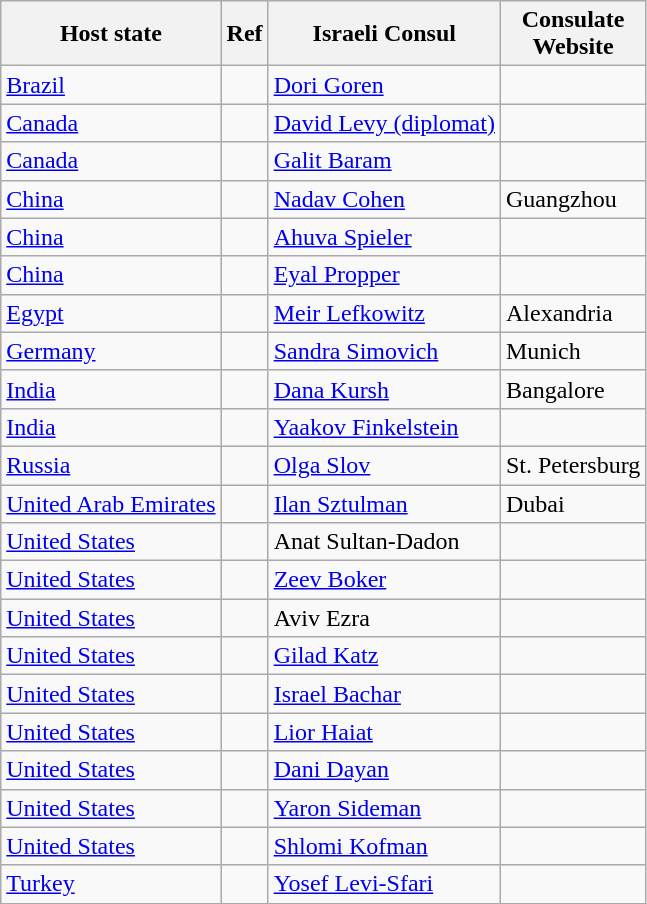<table class=wikitable>
<tr>
<th>Host state<br></th>
<th>Ref</th>
<th>Israeli Consul</th>
<th>Consulate<br>Website</th>
</tr>
<tr>
<td><a href='#'>Brazil</a></td>
<td></td>
<td><a href='#'>Dori Goren</a></td>
<td></td>
</tr>
<tr>
<td><a href='#'>Canada</a></td>
<td></td>
<td><a href='#'>David Levy (diplomat)</a></td>
<td></td>
</tr>
<tr>
<td><a href='#'>Canada</a></td>
<td></td>
<td><a href='#'>Galit Baram</a></td>
<td></td>
</tr>
<tr>
<td><a href='#'>China</a></td>
<td></td>
<td><a href='#'>Nadav Cohen</a></td>
<td>Guangzhou</td>
</tr>
<tr>
<td><a href='#'>China</a></td>
<td></td>
<td><a href='#'>Ahuva Spieler</a></td>
<td></td>
</tr>
<tr>
<td><a href='#'>China</a></td>
<td></td>
<td><a href='#'>Eyal Propper</a></td>
<td></td>
</tr>
<tr>
<td><a href='#'>Egypt</a></td>
<td></td>
<td><a href='#'>Meir Lefkowitz</a></td>
<td>Alexandria</td>
</tr>
<tr>
<td><a href='#'>Germany</a></td>
<td></td>
<td><a href='#'>Sandra Simovich</a></td>
<td>Munich</td>
</tr>
<tr>
<td><a href='#'>India</a></td>
<td></td>
<td><a href='#'>Dana Kursh</a></td>
<td>Bangalore</td>
</tr>
<tr>
<td><a href='#'>India</a></td>
<td></td>
<td><a href='#'>Yaakov Finkelstein</a></td>
<td></td>
</tr>
<tr>
<td><a href='#'>Russia</a></td>
<td></td>
<td><a href='#'>Olga Slov</a></td>
<td>St. Petersburg</td>
</tr>
<tr>
<td><a href='#'>United Arab Emirates</a></td>
<td></td>
<td><a href='#'>Ilan Sztulman</a></td>
<td>Dubai</td>
</tr>
<tr>
<td><a href='#'>United States</a></td>
<td></td>
<td>Anat Sultan-Dadon</td>
<td></td>
</tr>
<tr>
<td><a href='#'>United States</a></td>
<td></td>
<td><a href='#'>Zeev Boker</a></td>
<td></td>
</tr>
<tr>
<td><a href='#'>United States</a></td>
<td></td>
<td>Aviv Ezra</td>
<td></td>
</tr>
<tr>
<td><a href='#'>United States</a></td>
<td></td>
<td><a href='#'>Gilad Katz</a></td>
<td></td>
</tr>
<tr>
<td><a href='#'>United States</a></td>
<td></td>
<td><a href='#'>Israel Bachar</a></td>
<td></td>
</tr>
<tr>
<td><a href='#'>United States</a></td>
<td></td>
<td><a href='#'>Lior Haiat</a></td>
<td></td>
</tr>
<tr>
<td><a href='#'>United States</a></td>
<td></td>
<td><a href='#'>Dani Dayan</a></td>
<td></td>
</tr>
<tr>
<td><a href='#'>United States</a></td>
<td></td>
<td><a href='#'>Yaron Sideman</a></td>
<td></td>
</tr>
<tr>
<td><a href='#'>United States</a></td>
<td></td>
<td><a href='#'>Shlomi Kofman</a></td>
<td></td>
</tr>
<tr>
<td><a href='#'>Turkey</a></td>
<td></td>
<td><a href='#'>Yosef Levi-Sfari</a></td>
<td></td>
</tr>
</table>
